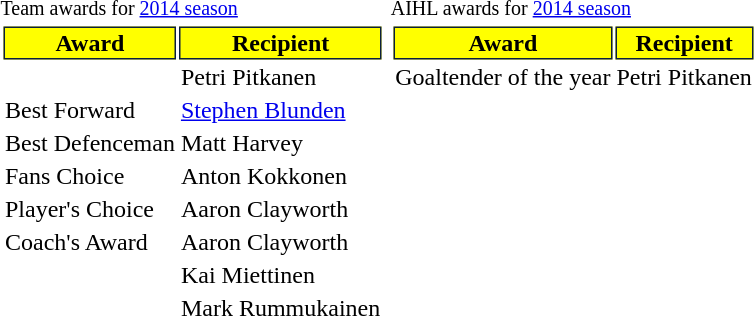<table>
<tr valign=top>
<td><br><small>Team awards for <a href='#'>2014 season</a></small><table class="toccolours">
<tr>
</tr>
<tr>
<th style="background:#FFFF00;color:black;border:#0c1f3d 1px solid">Award</th>
<th style="background:#FFFF00;color:black;border:#0c1f3d 1px solid">Recipient</th>
</tr>
<tr>
<td></td>
<td>  Petri Pitkanen</td>
</tr>
<tr>
<td>Best Forward</td>
<td>  <a href='#'>Stephen Blunden</a></td>
</tr>
<tr>
<td>Best Defenceman</td>
<td>  Matt Harvey</td>
</tr>
<tr>
<td>Fans Choice</td>
<td>  Anton Kokkonen</td>
</tr>
<tr>
<td>Player's Choice</td>
<td>  Aaron Clayworth</td>
</tr>
<tr>
<td>Coach's Award</td>
<td>  Aaron Clayworth</td>
</tr>
<tr>
<td></td>
<td>  Kai Miettinen</td>
</tr>
<tr>
<td></td>
<td>  Mark Rummukainen</td>
</tr>
</table>
</td>
<td><br><small>AIHL awards for <a href='#'>2014 season</a></small><table class="toccolours">
<tr>
</tr>
<tr>
<th style="background:#FFFF00;color:black;border:#0c1f3d 1px solid">Award</th>
<th style="background:#FFFF00;color:black;border:#0c1f3d 1px solid">Recipient</th>
</tr>
<tr>
<td>Goaltender of the year</td>
<td>  Petri Pitkanen</td>
</tr>
</table>
</td>
</tr>
</table>
